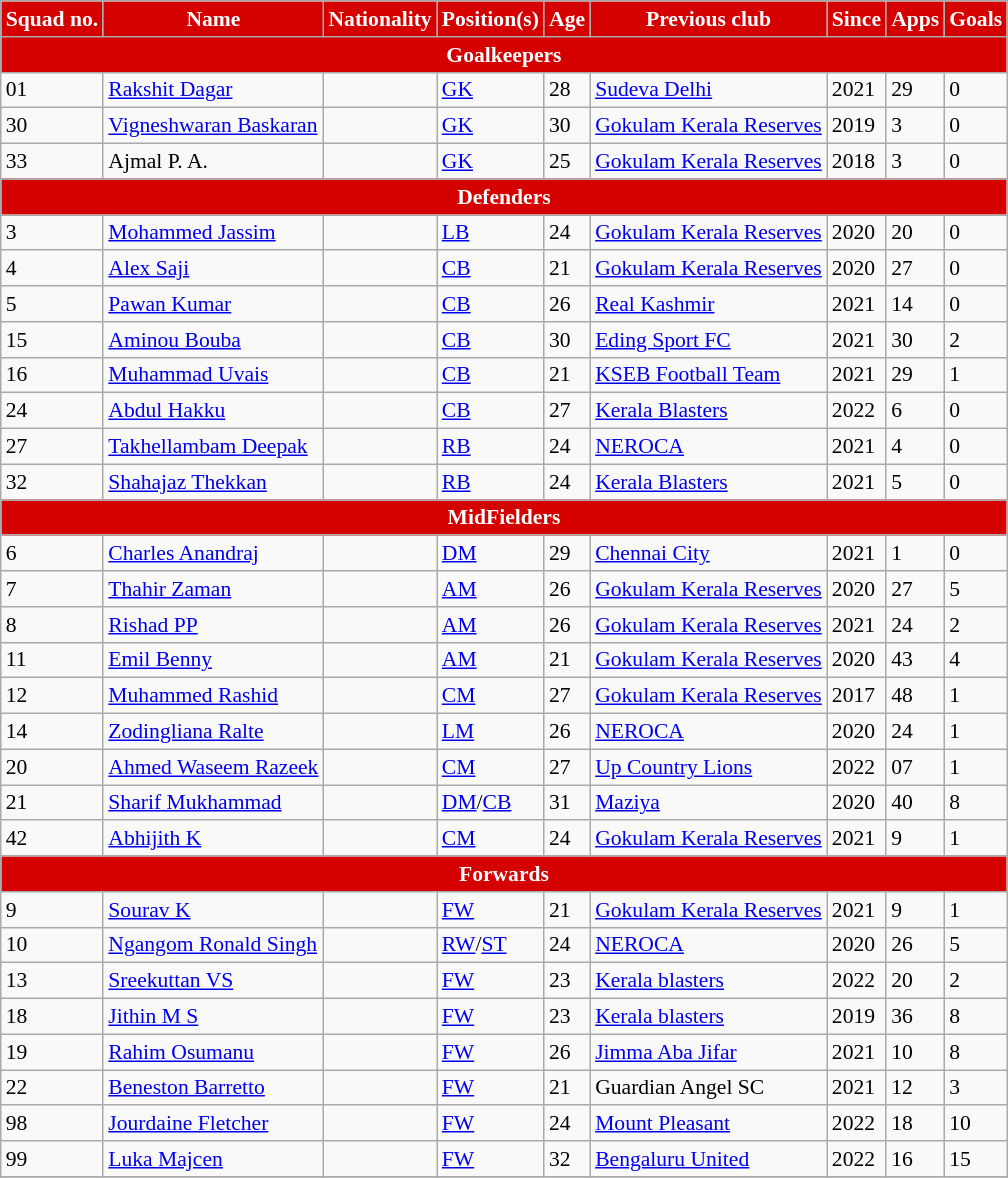<table class="wikitable" style="text-align:left; font-size:90%;">
<tr>
<th style="background:#d50000; color:white; text-align:center;">Squad no.</th>
<th style="background:#d50000; color:white; text-align:center;">Name</th>
<th style="background:#d50000; color:white; text-align:center;">Nationality</th>
<th style="background:#d50000; color:white; text-align:center;">Position(s)</th>
<th style="background:#d50000; color:white; text-align:center;">Age</th>
<th style="background:#d50000; color:white; text-align:center;">Previous club</th>
<th style="background:#d50000; color:white; text-align:center;">Since</th>
<th style="background:#d50000; color:white; text-align:center;">Apps</th>
<th style="background:#d50000; color:white; text-align:center;">Goals</th>
</tr>
<tr>
<th colspan="10" style="background:#d50000; color:white; text-align:center"><strong>Goalkeepers</strong></th>
</tr>
<tr>
<td>01</td>
<td><a href='#'>Rakshit Dagar</a></td>
<td></td>
<td><a href='#'>GK</a></td>
<td>28</td>
<td> <a href='#'>Sudeva Delhi</a></td>
<td>2021</td>
<td>29</td>
<td>0</td>
</tr>
<tr>
<td>30</td>
<td><a href='#'>Vigneshwaran Baskaran</a></td>
<td></td>
<td><a href='#'>GK</a></td>
<td>30</td>
<td><a href='#'>Gokulam Kerala Reserves</a></td>
<td>2019</td>
<td>3</td>
<td>0</td>
</tr>
<tr>
<td>33</td>
<td>Ajmal P. A.</td>
<td></td>
<td><a href='#'>GK</a></td>
<td>25</td>
<td><a href='#'>Gokulam Kerala Reserves</a></td>
<td>2018</td>
<td>3</td>
<td>0</td>
</tr>
<tr>
<th colspan="10" style="background:#d50000; color:white; text-align:center"><strong>Defenders</strong></th>
</tr>
<tr>
<td>3</td>
<td><a href='#'>Mohammed Jassim</a></td>
<td></td>
<td><a href='#'>LB</a></td>
<td>24</td>
<td><a href='#'>Gokulam Kerala Reserves</a></td>
<td>2020</td>
<td>20</td>
<td>0</td>
</tr>
<tr>
<td>4</td>
<td><a href='#'>Alex Saji</a></td>
<td></td>
<td><a href='#'>CB</a></td>
<td>21</td>
<td><a href='#'>Gokulam Kerala Reserves</a></td>
<td>2020</td>
<td>27</td>
<td>0</td>
</tr>
<tr>
<td>5</td>
<td><a href='#'>Pawan Kumar</a></td>
<td></td>
<td><a href='#'>CB</a></td>
<td>26</td>
<td> <a href='#'>Real Kashmir</a></td>
<td>2021</td>
<td>14</td>
<td>0</td>
</tr>
<tr>
<td>15</td>
<td><a href='#'>Aminou Bouba</a></td>
<td></td>
<td><a href='#'>CB</a></td>
<td>30</td>
<td> <a href='#'>Eding Sport FC</a></td>
<td>2021</td>
<td>30</td>
<td>2</td>
</tr>
<tr>
<td>16</td>
<td><a href='#'>Muhammad Uvais</a></td>
<td></td>
<td><a href='#'>CB</a></td>
<td>21</td>
<td> <a href='#'>KSEB Football Team</a></td>
<td>2021</td>
<td>29</td>
<td>1</td>
</tr>
<tr>
<td>24</td>
<td><a href='#'>Abdul Hakku</a></td>
<td></td>
<td><a href='#'>CB</a></td>
<td>27</td>
<td> <a href='#'>Kerala Blasters</a></td>
<td>2022</td>
<td>6</td>
<td>0</td>
</tr>
<tr>
<td>27</td>
<td><a href='#'>Takhellambam Deepak</a></td>
<td></td>
<td><a href='#'>RB</a></td>
<td>24</td>
<td> <a href='#'>NEROCA</a></td>
<td>2021</td>
<td>4</td>
<td>0</td>
</tr>
<tr>
<td>32</td>
<td><a href='#'>Shahajaz Thekkan</a></td>
<td></td>
<td><a href='#'>RB</a></td>
<td>24</td>
<td> <a href='#'>Kerala Blasters</a></td>
<td>2021</td>
<td>5</td>
<td>0</td>
</tr>
<tr>
<th colspan="10" style="background:#d50000; color:white; text-align:center"><strong>MidFielders</strong></th>
</tr>
<tr>
<td>6</td>
<td><a href='#'>Charles Anandraj</a></td>
<td></td>
<td><a href='#'>DM</a></td>
<td>29</td>
<td> <a href='#'>Chennai City</a></td>
<td>2021</td>
<td>1</td>
<td>0</td>
</tr>
<tr>
<td>7</td>
<td><a href='#'>Thahir Zaman</a></td>
<td></td>
<td><a href='#'>AM</a></td>
<td>26</td>
<td><a href='#'>Gokulam Kerala Reserves</a></td>
<td>2020</td>
<td>27</td>
<td>5</td>
</tr>
<tr>
<td>8</td>
<td><a href='#'>Rishad PP</a></td>
<td></td>
<td><a href='#'>AM</a></td>
<td>26</td>
<td><a href='#'>Gokulam Kerala Reserves</a></td>
<td>2021</td>
<td>24</td>
<td>2</td>
</tr>
<tr>
<td>11</td>
<td><a href='#'>Emil Benny</a></td>
<td></td>
<td><a href='#'>AM</a></td>
<td>21</td>
<td><a href='#'>Gokulam Kerala Reserves</a></td>
<td>2020</td>
<td>43</td>
<td>4</td>
</tr>
<tr>
<td>12</td>
<td><a href='#'>Muhammed Rashid</a></td>
<td></td>
<td><a href='#'>CM</a></td>
<td>27</td>
<td><a href='#'>Gokulam Kerala Reserves</a></td>
<td>2017</td>
<td>48</td>
<td>1</td>
</tr>
<tr>
<td>14</td>
<td><a href='#'>Zodingliana Ralte</a></td>
<td></td>
<td><a href='#'>LM</a></td>
<td>26</td>
<td> <a href='#'>NEROCA</a></td>
<td>2020</td>
<td>24</td>
<td>1</td>
</tr>
<tr>
<td>20</td>
<td><a href='#'>Ahmed Waseem Razeek</a></td>
<td></td>
<td><a href='#'>CM</a></td>
<td>27</td>
<td> <a href='#'>Up Country Lions</a></td>
<td>2022</td>
<td>07</td>
<td>1</td>
</tr>
<tr>
<td>21</td>
<td><a href='#'>Sharif Mukhammad</a></td>
<td></td>
<td><a href='#'>DM</a>/<a href='#'>CB</a></td>
<td>31</td>
<td> <a href='#'>Maziya</a></td>
<td>2020</td>
<td>40</td>
<td>8</td>
</tr>
<tr>
<td>42</td>
<td><a href='#'>Abhijith K</a></td>
<td></td>
<td><a href='#'>CM</a></td>
<td>24</td>
<td><a href='#'>Gokulam Kerala Reserves</a></td>
<td>2021</td>
<td>9</td>
<td>1</td>
</tr>
<tr>
<th colspan="10" style="background:#d50000; color:white; text-align:center"><strong>Forwards</strong></th>
</tr>
<tr>
<td>9</td>
<td><a href='#'>Sourav K</a></td>
<td></td>
<td><a href='#'>FW</a></td>
<td>21</td>
<td><a href='#'>Gokulam Kerala Reserves</a></td>
<td>2021</td>
<td>9</td>
<td>1</td>
</tr>
<tr>
<td>10</td>
<td><a href='#'>Ngangom Ronald Singh</a></td>
<td></td>
<td><a href='#'>RW</a>/<a href='#'>ST</a></td>
<td>24</td>
<td> <a href='#'>NEROCA</a></td>
<td>2020</td>
<td>26</td>
<td>5</td>
</tr>
<tr>
<td>13</td>
<td><a href='#'>Sreekuttan VS</a></td>
<td></td>
<td><a href='#'>FW</a></td>
<td>23</td>
<td><a href='#'>Kerala blasters</a></td>
<td>2022</td>
<td>20</td>
<td>2</td>
</tr>
<tr>
<td>18</td>
<td><a href='#'>Jithin M S</a></td>
<td></td>
<td><a href='#'>FW</a></td>
<td>23</td>
<td><a href='#'>Kerala blasters</a></td>
<td>2019</td>
<td>36</td>
<td>8</td>
</tr>
<tr>
<td>19</td>
<td><a href='#'>Rahim Osumanu</a></td>
<td></td>
<td><a href='#'>FW</a></td>
<td>26</td>
<td> <a href='#'>Jimma Aba Jifar</a></td>
<td>2021</td>
<td>10</td>
<td>8</td>
</tr>
<tr>
<td>22</td>
<td><a href='#'>Beneston Barretto</a></td>
<td></td>
<td><a href='#'>FW</a></td>
<td>21</td>
<td> Guardian Angel SC</td>
<td>2021</td>
<td>12</td>
<td>3</td>
</tr>
<tr>
<td>98</td>
<td><a href='#'>Jourdaine Fletcher</a></td>
<td></td>
<td><a href='#'>FW</a></td>
<td>24</td>
<td> <a href='#'>Mount Pleasant</a></td>
<td>2022</td>
<td>18</td>
<td>10</td>
</tr>
<tr>
<td>99</td>
<td><a href='#'>Luka Majcen</a></td>
<td></td>
<td><a href='#'>FW</a></td>
<td>32</td>
<td> <a href='#'>Bengaluru United</a></td>
<td>2022</td>
<td>16</td>
<td>15</td>
</tr>
<tr>
</tr>
</table>
